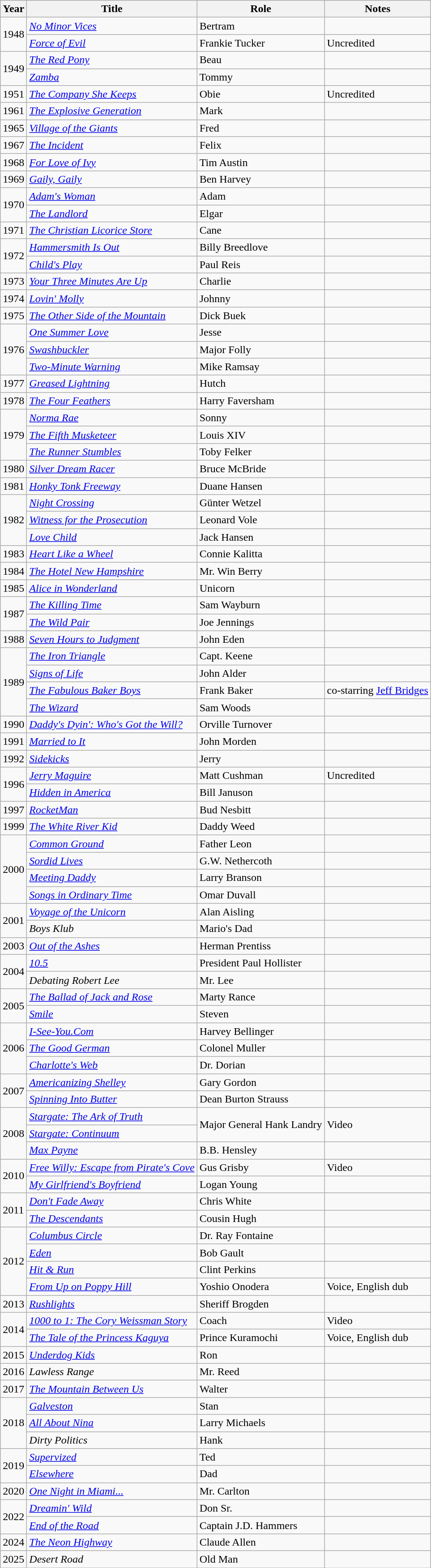<table class="wikitable sortable">
<tr>
<th>Year</th>
<th>Title</th>
<th>Role</th>
<th>Notes</th>
</tr>
<tr>
<td rowspan="2">1948</td>
<td><em><a href='#'>No Minor Vices</a></em></td>
<td>Bertram</td>
<td></td>
</tr>
<tr>
<td><em><a href='#'>Force of Evil</a></em></td>
<td>Frankie Tucker</td>
<td>Uncredited</td>
</tr>
<tr>
<td rowspan="2">1949</td>
<td><em><a href='#'>The Red Pony</a></em></td>
<td>Beau</td>
<td></td>
</tr>
<tr>
<td><em><a href='#'>Zamba</a></em></td>
<td>Tommy</td>
<td></td>
</tr>
<tr>
<td>1951</td>
<td><em><a href='#'>The Company She Keeps</a></em></td>
<td>Obie</td>
<td>Uncredited</td>
</tr>
<tr>
<td>1961</td>
<td><em><a href='#'>The Explosive Generation</a></em></td>
<td>Mark</td>
<td></td>
</tr>
<tr>
<td>1965</td>
<td><em><a href='#'>Village of the Giants</a></em></td>
<td>Fred</td>
<td></td>
</tr>
<tr>
<td>1967</td>
<td><em><a href='#'>The Incident</a></em></td>
<td>Felix</td>
<td></td>
</tr>
<tr>
<td>1968</td>
<td><em><a href='#'>For Love of Ivy</a></em></td>
<td>Tim Austin</td>
<td></td>
</tr>
<tr>
<td>1969</td>
<td><em><a href='#'>Gaily, Gaily</a></em></td>
<td>Ben Harvey</td>
<td></td>
</tr>
<tr>
<td rowspan="2">1970</td>
<td><em><a href='#'>Adam's Woman</a></em></td>
<td>Adam</td>
<td></td>
</tr>
<tr>
<td><em><a href='#'>The Landlord</a></em></td>
<td>Elgar</td>
<td></td>
</tr>
<tr>
<td>1971</td>
<td><em><a href='#'>The Christian Licorice Store</a></em></td>
<td>Cane</td>
<td></td>
</tr>
<tr>
<td rowspan="2">1972</td>
<td><em><a href='#'>Hammersmith Is Out</a></em></td>
<td>Billy Breedlove</td>
<td></td>
</tr>
<tr>
<td><em><a href='#'>Child's Play</a></em></td>
<td>Paul Reis</td>
<td></td>
</tr>
<tr>
<td>1973</td>
<td><em><a href='#'>Your Three Minutes Are Up</a></em></td>
<td>Charlie</td>
<td></td>
</tr>
<tr>
<td>1974</td>
<td><em><a href='#'>Lovin' Molly</a></em></td>
<td>Johnny</td>
<td></td>
</tr>
<tr>
<td>1975</td>
<td><em><a href='#'>The Other Side of the Mountain</a></em></td>
<td>Dick Buek</td>
<td></td>
</tr>
<tr>
<td rowspan="3">1976</td>
<td><em><a href='#'>One Summer Love</a></em></td>
<td>Jesse</td>
<td></td>
</tr>
<tr>
<td><em><a href='#'>Swashbuckler</a></em></td>
<td>Major Folly</td>
<td></td>
</tr>
<tr>
<td><em><a href='#'>Two-Minute Warning</a></em></td>
<td>Mike Ramsay</td>
<td></td>
</tr>
<tr>
<td>1977</td>
<td><em><a href='#'>Greased Lightning</a></em></td>
<td>Hutch</td>
<td></td>
</tr>
<tr>
<td>1978</td>
<td><em><a href='#'>The Four Feathers</a></em></td>
<td>Harry Faversham</td>
<td></td>
</tr>
<tr>
<td rowspan="3">1979</td>
<td><em><a href='#'>Norma Rae</a></em></td>
<td>Sonny</td>
<td></td>
</tr>
<tr>
<td><em><a href='#'>The Fifth Musketeer</a></em></td>
<td>Louis XIV</td>
<td></td>
</tr>
<tr>
<td><em><a href='#'>The Runner Stumbles</a></em></td>
<td>Toby Felker</td>
<td></td>
</tr>
<tr>
<td>1980</td>
<td><em><a href='#'>Silver Dream Racer</a></em></td>
<td>Bruce McBride</td>
<td></td>
</tr>
<tr>
<td>1981</td>
<td><em><a href='#'>Honky Tonk Freeway</a></em></td>
<td>Duane Hansen</td>
<td></td>
</tr>
<tr>
<td rowspan="3">1982</td>
<td><em><a href='#'>Night Crossing</a></em></td>
<td>Günter Wetzel</td>
<td></td>
</tr>
<tr>
<td><em><a href='#'>Witness for the Prosecution</a></em></td>
<td>Leonard Vole</td>
<td></td>
</tr>
<tr>
<td><em><a href='#'>Love Child</a></em></td>
<td>Jack Hansen</td>
<td></td>
</tr>
<tr>
<td>1983</td>
<td><em><a href='#'>Heart Like a Wheel</a></em></td>
<td>Connie Kalitta</td>
<td></td>
</tr>
<tr>
<td>1984</td>
<td><em><a href='#'>The Hotel New Hampshire</a></em></td>
<td>Mr. Win Berry</td>
<td></td>
</tr>
<tr>
<td>1985</td>
<td><em><a href='#'>Alice in Wonderland</a></em></td>
<td>Unicorn</td>
<td></td>
</tr>
<tr>
<td rowspan="2">1987</td>
<td><em><a href='#'>The Killing Time</a></em></td>
<td>Sam Wayburn</td>
<td></td>
</tr>
<tr>
<td><em><a href='#'>The Wild Pair</a></em></td>
<td>Joe Jennings</td>
<td></td>
</tr>
<tr>
<td>1988</td>
<td><em><a href='#'>Seven Hours to Judgment</a></em></td>
<td>John Eden</td>
<td></td>
</tr>
<tr>
<td rowspan="4">1989</td>
<td><em><a href='#'>The Iron Triangle</a></em></td>
<td>Capt. Keene</td>
<td></td>
</tr>
<tr>
<td><em><a href='#'>Signs of Life</a></em></td>
<td>John Alder</td>
<td></td>
</tr>
<tr>
<td><em><a href='#'>The Fabulous Baker Boys</a></em></td>
<td>Frank Baker</td>
<td>co-starring <a href='#'>Jeff Bridges</a></td>
</tr>
<tr>
<td><em><a href='#'>The Wizard</a></em></td>
<td>Sam Woods</td>
<td></td>
</tr>
<tr>
<td>1990</td>
<td><em><a href='#'>Daddy's Dyin': Who's Got the Will?</a></em></td>
<td>Orville Turnover</td>
<td></td>
</tr>
<tr>
<td>1991</td>
<td><em><a href='#'>Married to It</a></em></td>
<td>John Morden</td>
<td></td>
</tr>
<tr>
<td>1992</td>
<td><em><a href='#'>Sidekicks</a></em></td>
<td>Jerry</td>
<td></td>
</tr>
<tr>
<td rowspan="2">1996</td>
<td><em><a href='#'>Jerry Maguire</a></em></td>
<td>Matt Cushman</td>
<td>Uncredited</td>
</tr>
<tr>
<td><em><a href='#'>Hidden in America</a></em></td>
<td>Bill Januson</td>
<td></td>
</tr>
<tr>
<td>1997</td>
<td><em><a href='#'>RocketMan</a></em></td>
<td>Bud Nesbitt</td>
<td></td>
</tr>
<tr>
<td>1999</td>
<td><em><a href='#'>The White River Kid</a></em></td>
<td>Daddy Weed</td>
<td></td>
</tr>
<tr>
<td rowspan="4">2000</td>
<td><em><a href='#'>Common Ground</a></em></td>
<td>Father Leon</td>
<td></td>
</tr>
<tr>
<td><em><a href='#'>Sordid Lives</a></em></td>
<td>G.W. Nethercoth</td>
<td></td>
</tr>
<tr>
<td><em><a href='#'>Meeting Daddy</a></em></td>
<td>Larry Branson</td>
<td></td>
</tr>
<tr>
<td><em><a href='#'>Songs in Ordinary Time</a></em></td>
<td>Omar Duvall</td>
<td></td>
</tr>
<tr>
<td rowspan="2">2001</td>
<td><em><a href='#'>Voyage of the Unicorn</a></em></td>
<td>Alan Aisling</td>
<td></td>
</tr>
<tr>
<td><em>Boys Klub</em></td>
<td>Mario's Dad</td>
<td></td>
</tr>
<tr>
<td>2003</td>
<td><em><a href='#'>Out of the Ashes</a></em></td>
<td>Herman Prentiss</td>
<td></td>
</tr>
<tr>
<td rowspan="2">2004</td>
<td><em><a href='#'>10.5</a></em></td>
<td>President Paul Hollister</td>
<td></td>
</tr>
<tr>
<td><em>Debating Robert Lee</em></td>
<td>Mr. Lee</td>
<td></td>
</tr>
<tr>
<td rowspan="2">2005</td>
<td><em><a href='#'>The Ballad of Jack and Rose</a></em></td>
<td>Marty Rance</td>
<td></td>
</tr>
<tr>
<td><em><a href='#'>Smile</a></em></td>
<td>Steven</td>
<td></td>
</tr>
<tr>
<td rowspan="3">2006</td>
<td><em><a href='#'>I-See-You.Com</a></em></td>
<td>Harvey Bellinger</td>
<td></td>
</tr>
<tr>
<td><em><a href='#'>The Good German</a></em></td>
<td>Colonel Muller</td>
<td></td>
</tr>
<tr>
<td><em><a href='#'>Charlotte's Web</a></em></td>
<td>Dr. Dorian</td>
<td></td>
</tr>
<tr>
<td rowspan="2">2007</td>
<td><em><a href='#'>Americanizing Shelley</a></em></td>
<td>Gary Gordon</td>
<td></td>
</tr>
<tr>
<td><em><a href='#'>Spinning Into Butter</a></em></td>
<td>Dean Burton Strauss</td>
<td></td>
</tr>
<tr>
<td rowspan="3">2008</td>
<td><em><a href='#'>Stargate: The Ark of Truth</a></em></td>
<td rowspan="2">Major General Hank Landry</td>
<td rowspan="2">Video</td>
</tr>
<tr>
<td><em><a href='#'>Stargate: Continuum</a></em></td>
</tr>
<tr>
<td><em><a href='#'>Max Payne</a></em></td>
<td>B.B. Hensley</td>
<td></td>
</tr>
<tr>
<td rowspan="2">2010</td>
<td><em><a href='#'>Free Willy: Escape from Pirate's Cove</a></em></td>
<td>Gus Grisby</td>
<td>Video</td>
</tr>
<tr>
<td><em><a href='#'>My Girlfriend's Boyfriend</a></em></td>
<td>Logan Young</td>
<td></td>
</tr>
<tr>
<td rowspan="2">2011</td>
<td><em><a href='#'>Don't Fade Away</a></em></td>
<td>Chris White</td>
<td></td>
</tr>
<tr>
<td><em><a href='#'>The Descendants</a></em></td>
<td>Cousin Hugh</td>
<td></td>
</tr>
<tr>
<td rowspan="4">2012</td>
<td><em><a href='#'>Columbus Circle</a></em></td>
<td>Dr. Ray Fontaine</td>
<td></td>
</tr>
<tr>
<td><em><a href='#'>Eden</a></em></td>
<td>Bob Gault</td>
<td></td>
</tr>
<tr>
<td><em><a href='#'>Hit & Run</a></em></td>
<td>Clint Perkins</td>
<td></td>
</tr>
<tr>
<td><em><a href='#'>From Up on Poppy Hill</a></em></td>
<td>Yoshio Onodera</td>
<td>Voice, English dub</td>
</tr>
<tr>
<td>2013</td>
<td><em><a href='#'>Rushlights</a></em></td>
<td>Sheriff Brogden</td>
<td></td>
</tr>
<tr>
<td rowspan="2">2014</td>
<td><em><a href='#'>1000 to 1: The Cory Weissman Story</a></em></td>
<td>Coach</td>
<td>Video</td>
</tr>
<tr>
<td><em><a href='#'>The Tale of the Princess Kaguya</a></em></td>
<td>Prince Kuramochi</td>
<td>Voice, English dub</td>
</tr>
<tr>
<td>2015</td>
<td><em><a href='#'>Underdog Kids</a></em></td>
<td>Ron</td>
<td></td>
</tr>
<tr>
<td>2016</td>
<td><em>Lawless Range</em></td>
<td>Mr. Reed</td>
<td></td>
</tr>
<tr>
<td>2017</td>
<td><em><a href='#'>The Mountain Between Us</a></em></td>
<td>Walter</td>
<td></td>
</tr>
<tr>
<td rowspan="3">2018</td>
<td><em><a href='#'>Galveston</a></em></td>
<td>Stan</td>
<td></td>
</tr>
<tr>
<td><em><a href='#'>All About Nina</a></em></td>
<td>Larry Michaels</td>
<td></td>
</tr>
<tr>
<td><em>Dirty Politics</em></td>
<td>Hank</td>
<td></td>
</tr>
<tr>
<td rowspan="2">2019</td>
<td><em><a href='#'>Supervized</a></em></td>
<td>Ted</td>
<td></td>
</tr>
<tr>
<td><em><a href='#'>Elsewhere</a></em></td>
<td>Dad</td>
<td></td>
</tr>
<tr>
<td>2020</td>
<td><em><a href='#'>One Night in Miami...</a></em></td>
<td>Mr. Carlton</td>
<td></td>
</tr>
<tr>
<td rowspan="2">2022</td>
<td><em><a href='#'>Dreamin' Wild</a></em></td>
<td>Don Sr.</td>
<td></td>
</tr>
<tr>
<td><em><a href='#'>End of the Road</a></em></td>
<td>Captain J.D. Hammers</td>
<td></td>
</tr>
<tr>
<td>2024</td>
<td><em><a href='#'>The Neon Highway</a></em></td>
<td>Claude Allen</td>
<td></td>
</tr>
<tr>
<td>2025</td>
<td><em>Desert Road</em></td>
<td>Old Man</td>
</tr>
<tr>
</tr>
</table>
